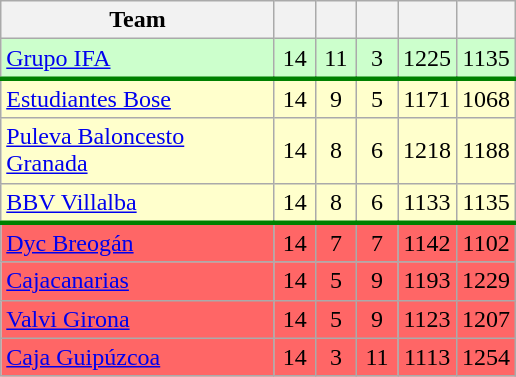<table class="wikitable" style="text-align:center;">
<tr>
<th width=175>Team</th>
<th width=20></th>
<th width=20></th>
<th width=20></th>
<th width=20></th>
<th width=20></th>
</tr>
<tr bgcolor=#ccffcc style="border-bottom:3px solid green;">
<td align=left><a href='#'>Grupo IFA</a></td>
<td>14</td>
<td>11</td>
<td>3</td>
<td>1225</td>
<td>1135</td>
</tr>
<tr bgcolor=#ffffcc>
<td align=left><a href='#'>Estudiantes Bose</a></td>
<td>14</td>
<td>9</td>
<td>5</td>
<td>1171</td>
<td>1068</td>
</tr>
<tr bgcolor=#ffffcc>
<td align=left><a href='#'>Puleva Baloncesto Granada</a></td>
<td>14</td>
<td>8</td>
<td>6</td>
<td>1218</td>
<td>1188</td>
</tr>
<tr bgcolor=#ffffcc style="border-bottom:3px solid green;">
<td align=left><a href='#'>BBV Villalba</a></td>
<td>14</td>
<td>8</td>
<td>6</td>
<td>1133</td>
<td>1135</td>
</tr>
<tr bgcolor=#ff6666>
<td align=left><a href='#'>Dyc Breogán</a></td>
<td>14</td>
<td>7</td>
<td>7</td>
<td>1142</td>
<td>1102</td>
</tr>
<tr bgcolor=#ff6666>
<td align=left><a href='#'>Cajacanarias</a></td>
<td>14</td>
<td>5</td>
<td>9</td>
<td>1193</td>
<td>1229</td>
</tr>
<tr bgcolor=#ff6666>
<td align=left><a href='#'>Valvi Girona</a></td>
<td>14</td>
<td>5</td>
<td>9</td>
<td>1123</td>
<td>1207</td>
</tr>
<tr bgcolor=#ff6666>
<td align=left><a href='#'>Caja Guipúzcoa</a></td>
<td>14</td>
<td>3</td>
<td>11</td>
<td>1113</td>
<td>1254</td>
</tr>
</table>
